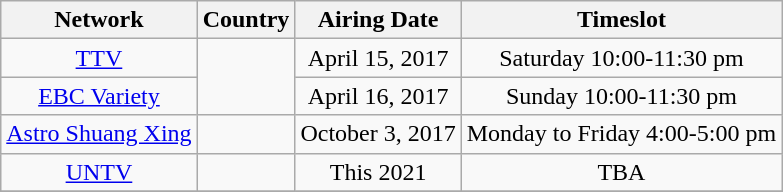<table class="wikitable"  style="text-align:center">
<tr>
<th>Network</th>
<th>Country</th>
<th>Airing Date</th>
<th>Timeslot</th>
</tr>
<tr>
<td><a href='#'>TTV</a></td>
<td rowspan=2></td>
<td>April 15, 2017</td>
<td>Saturday 10:00-11:30 pm</td>
</tr>
<tr>
<td><a href='#'>EBC Variety</a></td>
<td>April 16, 2017</td>
<td>Sunday 10:00-11:30 pm</td>
</tr>
<tr>
<td><a href='#'>Astro Shuang Xing</a></td>
<td></td>
<td>October 3, 2017</td>
<td>Monday to Friday 4:00-5:00 pm</td>
</tr>
<tr>
<td><a href='#'>UNTV</a></td>
<td></td>
<td>This 2021</td>
<td>TBA</td>
</tr>
<tr>
</tr>
</table>
